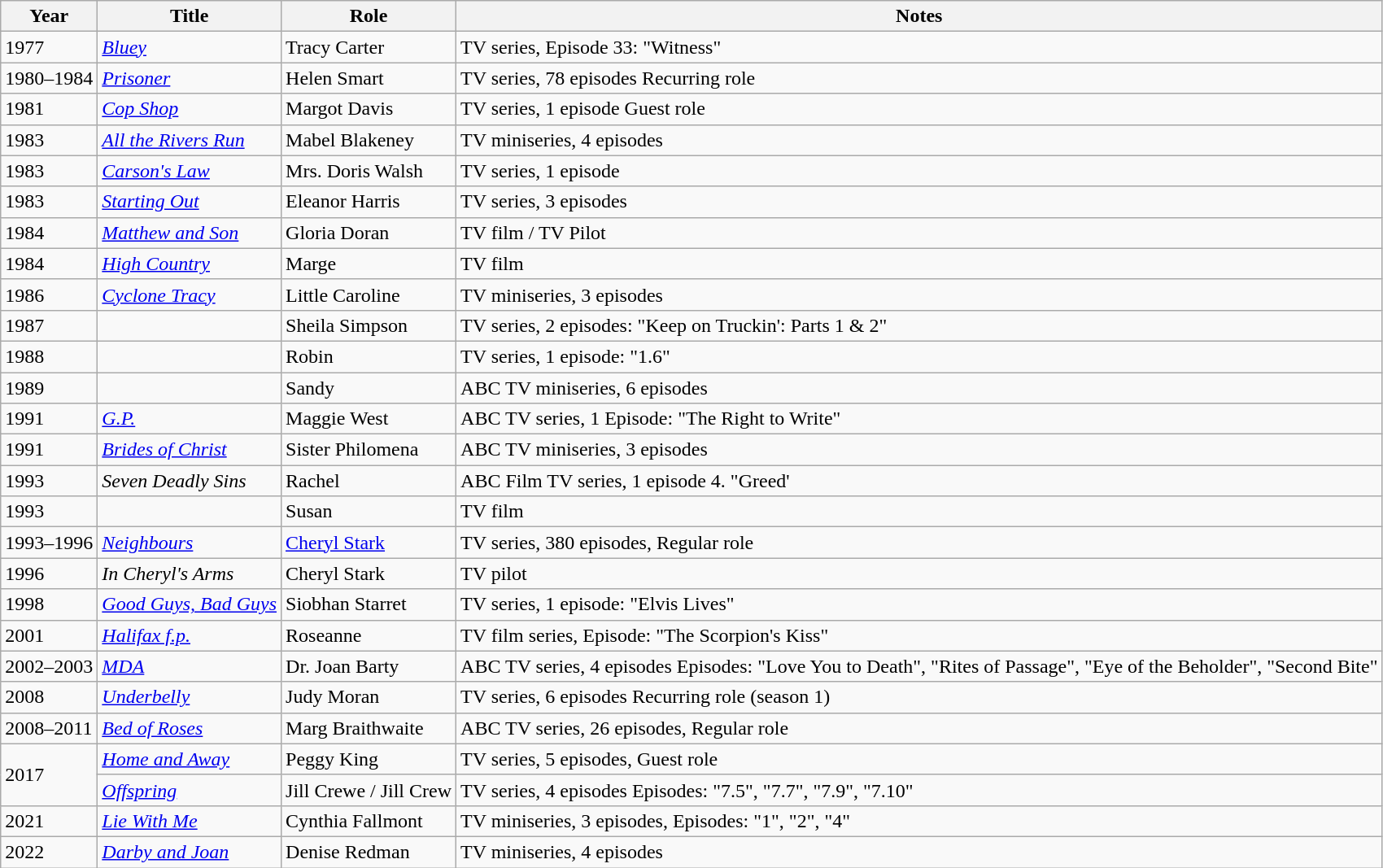<table class="wikitable sortable">
<tr>
<th>Year</th>
<th>Title</th>
<th>Role</th>
<th class="unsortable">Notes</th>
</tr>
<tr>
<td>1977</td>
<td><em><a href='#'>Bluey</a></em></td>
<td>Tracy Carter</td>
<td>TV series, Episode 33: "Witness"</td>
</tr>
<tr>
<td>1980–1984</td>
<td><em><a href='#'>Prisoner</a></em></td>
<td>Helen Smart</td>
<td>TV series, 78 episodes Recurring role</td>
</tr>
<tr>
<td>1981</td>
<td><em><a href='#'>Cop Shop</a></em></td>
<td>Margot Davis</td>
<td>TV series, 1 episode Guest role</td>
</tr>
<tr>
<td>1983</td>
<td><em><a href='#'>All the Rivers Run</a></em></td>
<td>Mabel Blakeney</td>
<td>TV miniseries, 4 episodes</td>
</tr>
<tr>
<td>1983</td>
<td><em><a href='#'>Carson's Law</a></em></td>
<td>Mrs. Doris Walsh</td>
<td>TV series, 1 episode</td>
</tr>
<tr>
<td>1983</td>
<td><em><a href='#'>Starting Out</a></em></td>
<td>Eleanor Harris</td>
<td>TV series, 3 episodes</td>
</tr>
<tr>
<td>1984</td>
<td><em><a href='#'>Matthew and Son</a></em></td>
<td>Gloria Doran</td>
<td>TV film / TV Pilot</td>
</tr>
<tr>
<td>1984</td>
<td><em><a href='#'>High Country</a></em></td>
<td>Marge</td>
<td>TV film</td>
</tr>
<tr>
<td>1986</td>
<td><em><a href='#'>Cyclone Tracy</a></em></td>
<td>Little Caroline</td>
<td>TV miniseries, 3 episodes</td>
</tr>
<tr>
<td>1987</td>
<td><em></em></td>
<td>Sheila Simpson</td>
<td>TV series, 2 episodes: "Keep on Truckin': Parts 1 & 2"</td>
</tr>
<tr>
<td>1988</td>
<td><em></em></td>
<td>Robin</td>
<td>TV series, 1 episode: "1.6"</td>
</tr>
<tr>
<td>1989</td>
<td><em></em></td>
<td>Sandy</td>
<td>ABC TV miniseries, 6 episodes</td>
</tr>
<tr>
<td>1991</td>
<td><em><a href='#'>G.P.</a></em></td>
<td>Maggie West</td>
<td>ABC TV series, 1 Episode: "The Right to Write"</td>
</tr>
<tr>
<td>1991</td>
<td><em><a href='#'>Brides of Christ</a></em></td>
<td>Sister Philomena</td>
<td>ABC TV miniseries, 3 episodes</td>
</tr>
<tr>
<td>1993</td>
<td><em>Seven Deadly Sins</em></td>
<td>Rachel</td>
<td>ABC Film TV series, 1 episode 4. "Greed'</td>
</tr>
<tr>
<td>1993</td>
<td><em></em></td>
<td>Susan</td>
<td>TV film</td>
</tr>
<tr>
<td>1993–1996</td>
<td><em><a href='#'>Neighbours</a></em></td>
<td><a href='#'>Cheryl Stark</a></td>
<td>TV series, 380 episodes, Regular role</td>
</tr>
<tr>
<td>1996</td>
<td><em>In Cheryl's Arms</em></td>
<td>Cheryl Stark</td>
<td>TV pilot</td>
</tr>
<tr>
<td>1998</td>
<td><em><a href='#'>Good Guys, Bad Guys</a></em></td>
<td>Siobhan Starret</td>
<td>TV series, 1 episode: "Elvis Lives"</td>
</tr>
<tr>
<td>2001</td>
<td><em><a href='#'>Halifax f.p.</a></em></td>
<td>Roseanne</td>
<td>TV film series, Episode: "The Scorpion's Kiss"</td>
</tr>
<tr>
<td>2002–2003</td>
<td><em><a href='#'>MDA</a></em></td>
<td>Dr. Joan Barty</td>
<td>ABC TV series, 4 episodes Episodes: "Love You to Death", "Rites of Passage", "Eye of the Beholder", "Second Bite"</td>
</tr>
<tr>
<td>2008</td>
<td><em><a href='#'>Underbelly</a></em></td>
<td>Judy Moran</td>
<td>TV series, 6 episodes Recurring role (season 1)</td>
</tr>
<tr>
<td>2008–2011</td>
<td><em><a href='#'>Bed of Roses</a></em></td>
<td>Marg Braithwaite</td>
<td>ABC TV series, 26 episodes, Regular role</td>
</tr>
<tr>
<td rowspan="2">2017</td>
<td><em><a href='#'>Home and Away</a></em></td>
<td>Peggy King</td>
<td>TV series, 5 episodes, Guest role</td>
</tr>
<tr>
<td><em><a href='#'>Offspring</a></em></td>
<td>Jill Crewe / Jill Crew</td>
<td>TV series, 4 episodes Episodes: "7.5", "7.7", "7.9", "7.10"</td>
</tr>
<tr>
<td>2021</td>
<td><em><a href='#'>Lie With Me</a></em></td>
<td>Cynthia Fallmont</td>
<td>TV miniseries, 3 episodes, Episodes: "1", "2", "4"</td>
</tr>
<tr>
<td>2022</td>
<td><a href='#'><em>Darby and Joan</em></a></td>
<td>Denise Redman</td>
<td>TV miniseries, 4 episodes</td>
</tr>
</table>
